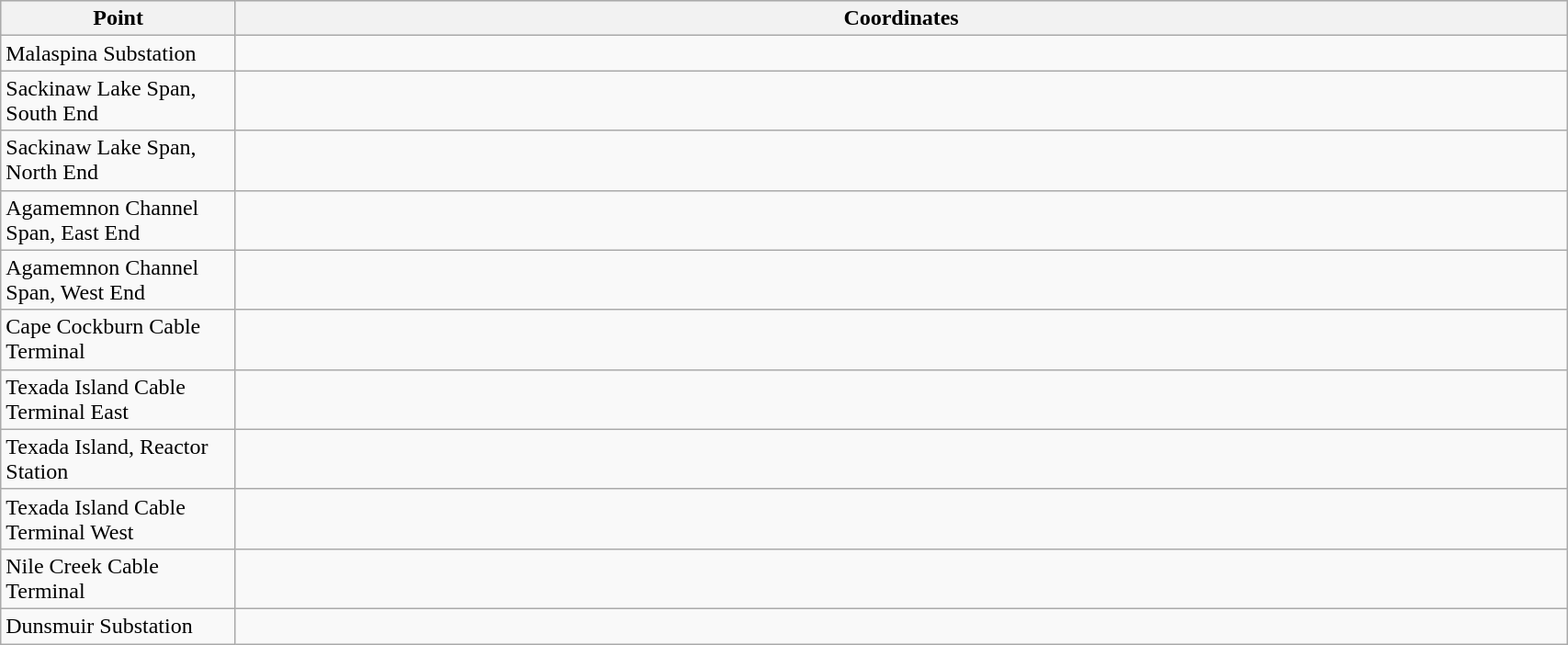<table class="wikitable sortable" width="90%">
<tr bgcolor="#dfdfdf">
<th width="15%">Point</th>
<th>Coordinates</th>
</tr>
<tr>
<td>Malaspina Substation</td>
<td></td>
</tr>
<tr>
<td>Sackinaw Lake Span, South End</td>
<td></td>
</tr>
<tr>
<td>Sackinaw Lake Span, North End</td>
<td></td>
</tr>
<tr>
<td>Agamemnon Channel Span, East End</td>
<td></td>
</tr>
<tr>
<td>Agamemnon Channel Span, West End</td>
<td></td>
</tr>
<tr>
<td>Cape Cockburn Cable Terminal</td>
<td></td>
</tr>
<tr>
<td>Texada Island Cable Terminal East</td>
<td></td>
</tr>
<tr>
<td>Texada Island, Reactor Station</td>
<td></td>
</tr>
<tr>
<td>Texada Island Cable Terminal West</td>
<td></td>
</tr>
<tr>
<td>Nile Creek Cable Terminal</td>
<td></td>
</tr>
<tr>
<td>Dunsmuir Substation</td>
<td></td>
</tr>
</table>
